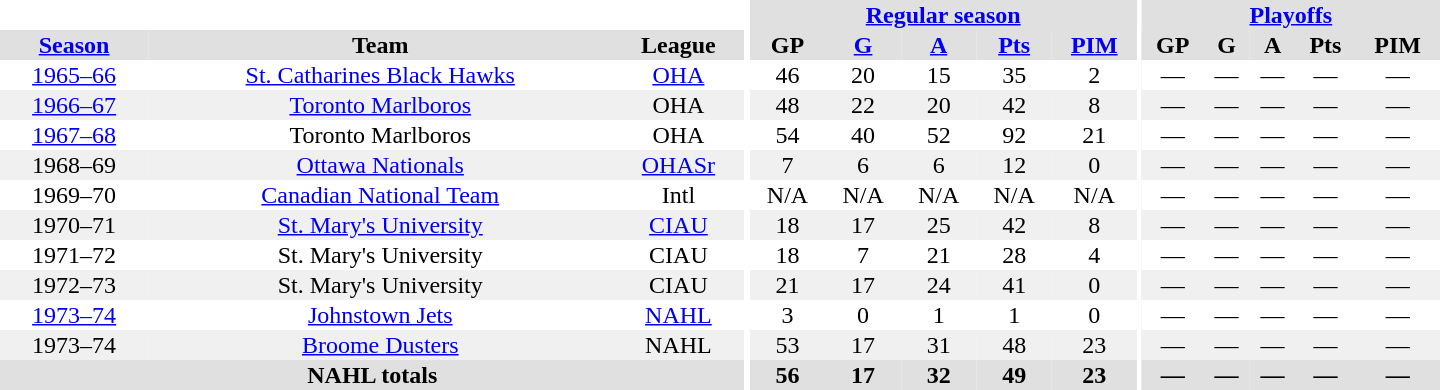<table border="0" cellpadding="1" cellspacing="0" style="text-align:center; width:60em">
<tr bgcolor="#e0e0e0">
<th colspan="3" bgcolor="#ffffff"></th>
<th rowspan="99" bgcolor="#ffffff"></th>
<th colspan="5"><a href='#'>Regular season</a></th>
<th rowspan="99" bgcolor="#ffffff"></th>
<th colspan="5"><a href='#'>Playoffs</a></th>
</tr>
<tr bgcolor="#e0e0e0">
<th><a href='#'>Season</a></th>
<th>Team</th>
<th>League</th>
<th>GP</th>
<th><a href='#'>G</a></th>
<th><a href='#'>A</a></th>
<th><a href='#'>Pts</a></th>
<th><a href='#'>PIM</a></th>
<th>GP</th>
<th>G</th>
<th>A</th>
<th>Pts</th>
<th>PIM</th>
</tr>
<tr>
<td><a href='#'>1965–66</a></td>
<td><a href='#'>St. Catharines Black Hawks</a></td>
<td><a href='#'>OHA</a></td>
<td>46</td>
<td>20</td>
<td>15</td>
<td>35</td>
<td>2</td>
<td>—</td>
<td>—</td>
<td>—</td>
<td>—</td>
<td>—</td>
</tr>
<tr bgcolor="#f0f0f0">
<td><a href='#'>1966–67</a></td>
<td><a href='#'>Toronto Marlboros</a></td>
<td>OHA</td>
<td>48</td>
<td>22</td>
<td>20</td>
<td>42</td>
<td>8</td>
<td>—</td>
<td>—</td>
<td>—</td>
<td>—</td>
<td>—</td>
</tr>
<tr>
<td><a href='#'>1967–68</a></td>
<td>Toronto Marlboros</td>
<td>OHA</td>
<td>54</td>
<td>40</td>
<td>52</td>
<td>92</td>
<td>21</td>
<td>—</td>
<td>—</td>
<td>—</td>
<td>—</td>
<td>—</td>
</tr>
<tr bgcolor="#f0f0f0">
<td>1968–69</td>
<td><a href='#'>Ottawa Nationals</a></td>
<td><a href='#'>OHASr</a></td>
<td>7</td>
<td>6</td>
<td>6</td>
<td>12</td>
<td>0</td>
<td>—</td>
<td>—</td>
<td>—</td>
<td>—</td>
<td>—</td>
</tr>
<tr>
<td>1969–70</td>
<td><a href='#'>Canadian National Team</a></td>
<td>Intl</td>
<td>N/A</td>
<td>N/A</td>
<td>N/A</td>
<td>N/A</td>
<td>N/A</td>
<td>—</td>
<td>—</td>
<td>—</td>
<td>—</td>
<td>—</td>
</tr>
<tr bgcolor="#f0f0f0">
<td>1970–71</td>
<td><a href='#'>St. Mary's University</a></td>
<td><a href='#'>CIAU</a></td>
<td>18</td>
<td>17</td>
<td>25</td>
<td>42</td>
<td>8</td>
<td>—</td>
<td>—</td>
<td>—</td>
<td>—</td>
<td>—</td>
</tr>
<tr>
<td>1971–72</td>
<td>St. Mary's University</td>
<td>CIAU</td>
<td>18</td>
<td>7</td>
<td>21</td>
<td>28</td>
<td>4</td>
<td>—</td>
<td>—</td>
<td>—</td>
<td>—</td>
<td>—</td>
</tr>
<tr bgcolor="#f0f0f0">
<td>1972–73</td>
<td>St. Mary's University</td>
<td>CIAU</td>
<td>21</td>
<td>17</td>
<td>24</td>
<td>41</td>
<td>0</td>
<td>—</td>
<td>—</td>
<td>—</td>
<td>—</td>
<td>—</td>
</tr>
<tr>
<td><a href='#'>1973–74</a></td>
<td><a href='#'>Johnstown Jets</a></td>
<td><a href='#'>NAHL</a></td>
<td>3</td>
<td>0</td>
<td>1</td>
<td>1</td>
<td>0</td>
<td>—</td>
<td>—</td>
<td>—</td>
<td>—</td>
<td>—</td>
</tr>
<tr bgcolor="#f0f0f0">
<td>1973–74</td>
<td><a href='#'>Broome Dusters</a></td>
<td>NAHL</td>
<td>53</td>
<td>17</td>
<td>31</td>
<td>48</td>
<td>23</td>
<td>—</td>
<td>—</td>
<td>—</td>
<td>—</td>
<td>—</td>
</tr>
<tr bgcolor="#e0e0e0">
<th colspan="3">NAHL totals</th>
<th>56</th>
<th>17</th>
<th>32</th>
<th>49</th>
<th>23</th>
<th>—</th>
<th>—</th>
<th>—</th>
<th>—</th>
<th>—</th>
</tr>
</table>
